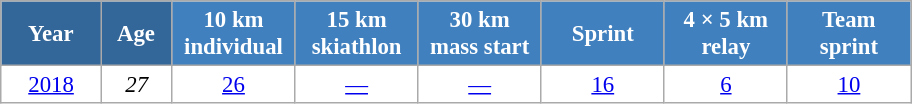<table class="wikitable" style="font-size:95%; text-align:center; border:grey solid 1px; border-collapse:collapse; background:#ffffff;">
<tr>
<th style="background-color:#369; color:white; width:60px;"> Year </th>
<th style="background-color:#369; color:white; width:40px;"> Age </th>
<th style="background-color:#4180be; color:white; width:75px;"> 10 km <br> individual </th>
<th style="background-color:#4180be; color:white; width:75px;"> 15 km <br> skiathlon </th>
<th style="background-color:#4180be; color:white; width:75px;"> 30 km <br> mass start </th>
<th style="background-color:#4180be; color:white; width:75px;"> Sprint </th>
<th style="background-color:#4180be; color:white; width:75px;"> 4 × 5 km <br> relay </th>
<th style="background-color:#4180be; color:white; width:75px;"> Team <br> sprint </th>
</tr>
<tr>
<td><a href='#'>2018</a></td>
<td><em>27</em></td>
<td><a href='#'>26</a></td>
<td><a href='#'>—</a></td>
<td><a href='#'>—</a></td>
<td><a href='#'>16</a></td>
<td><a href='#'>6</a></td>
<td><a href='#'>10</a></td>
</tr>
</table>
